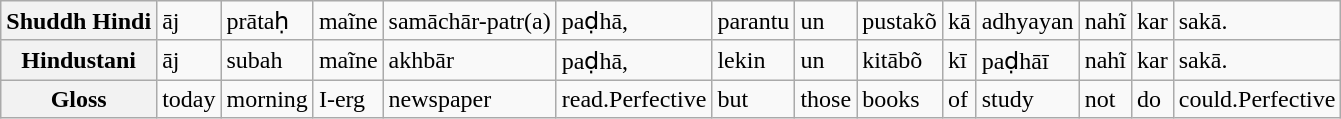<table class="wikitable" border="1">
<tr>
<th>Shuddh Hindi</th>
<td>āj</td>
<td>prātaḥ</td>
<td>maĩne</td>
<td>samāchār-patr(a)</td>
<td>paḍhā,</td>
<td>parantu</td>
<td>un</td>
<td>pustakõ</td>
<td>kā</td>
<td>adhyayan</td>
<td>nahĩ</td>
<td>kar</td>
<td>sakā.</td>
</tr>
<tr>
<th>Hindustani</th>
<td>āj</td>
<td>subah</td>
<td>maĩne</td>
<td>akhbār</td>
<td>paḍhā,</td>
<td>lekin</td>
<td>un</td>
<td>kitābõ</td>
<td>kī</td>
<td>paḍhāī</td>
<td>nahĩ</td>
<td>kar</td>
<td>sakā.</td>
</tr>
<tr>
<th>Gloss</th>
<td>today</td>
<td>morning</td>
<td>I-erg</td>
<td>newspaper</td>
<td>read.Perfective</td>
<td>but</td>
<td>those</td>
<td>books</td>
<td>of</td>
<td>study</td>
<td>not</td>
<td>do</td>
<td>could.Perfective</td>
</tr>
</table>
